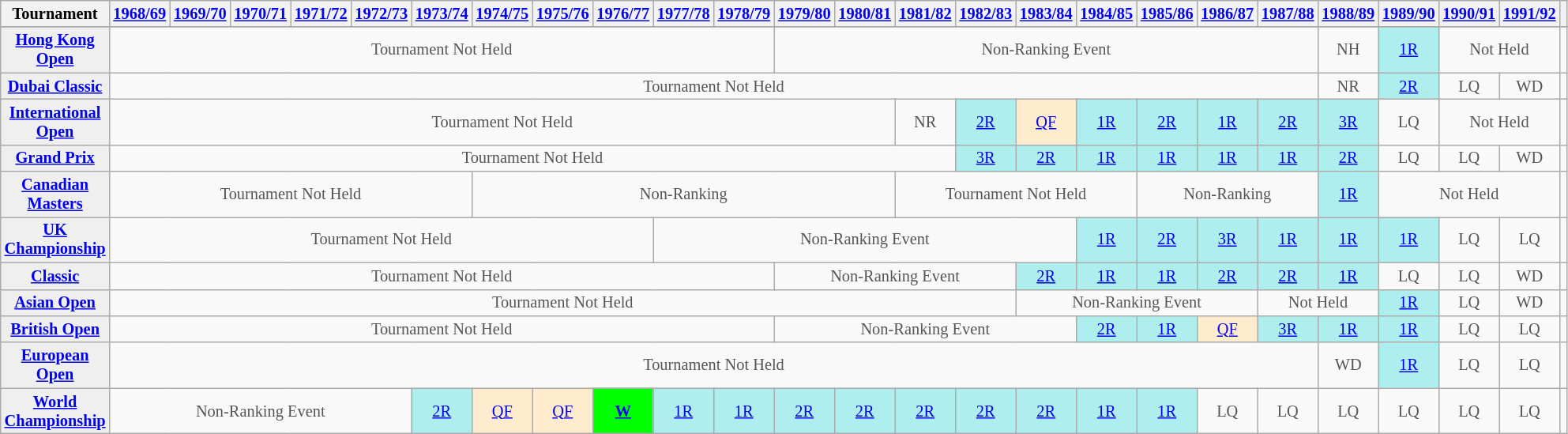<table class="wikitable" style="font-size:85%">
<tr>
<th scope="col" width=200>Tournament</th>
<th scope="col"><a href='#'>1968/69</a></th>
<th scope="col"><a href='#'>1969/70</a></th>
<th scope="col"><a href='#'>1970/71</a></th>
<th scope="col"><a href='#'>1971/72</a></th>
<th scope="col"><a href='#'>1972/73</a></th>
<th scope="col"><a href='#'>1973/74</a></th>
<th scope="col"><a href='#'>1974/75</a></th>
<th scope="col"><a href='#'>1975/76</a></th>
<th scope="col"><a href='#'>1976/77</a></th>
<th scope="col"><a href='#'>1977/78</a></th>
<th scope="col"><a href='#'>1978/79</a></th>
<th scope="col"><a href='#'>1979/80</a></th>
<th scope="col"><a href='#'>1980/81</a></th>
<th scope="col"><a href='#'>1981/82</a></th>
<th scope="col"><a href='#'>1982/83</a></th>
<th scope="col"><a href='#'>1983/84</a></th>
<th scope="col"><a href='#'>1984/85</a></th>
<th scope="col"><a href='#'>1985/86</a></th>
<th scope="col"><a href='#'>1986/87</a></th>
<th scope="col"><a href='#'>1987/88</a></th>
<th scope="col"><a href='#'>1988/89</a></th>
<th scope="col"><a href='#'>1989/90</a></th>
<th scope="col"><a href='#'>1990/91</a></th>
<th scope="col"><a href='#'>1991/92</a></th>
<th scope="col" align="center"></th>
</tr>
<tr style="background:#efefef;">
</tr>
<tr>
<th scope="row" style="background:#EFEFEF;"><a href='#'>Hong Kong Open</a></th>
<td style="text-align:center; color:#555555;" colspan="11">Tournament Not Held</td>
<td style="text-align:center; color:#555555;" colspan="9">Non-Ranking Event</td>
<td align="center" style="color:#555555;">NH</td>
<td style="text-align:center; background:#afeeee;"><a href='#'>1R</a></td>
<td style="text-align:center; color:#555555;" colspan="2">Not Held</td>
<td align="center"></td>
</tr>
<tr>
<th scope="row" style="background:#EFEFEF;"><a href='#'>Dubai Classic</a></th>
<td style="text-align:center; color:#555555;" colspan="20">Tournament Not Held</td>
<td align="center" style="color:#555555;">NR</td>
<td style="text-align:center; background:#afeeee;"><a href='#'>2R</a></td>
<td align="center" style="color:#555555;">LQ</td>
<td align="center" style="color:#555555;">WD</td>
<td align="center"></td>
</tr>
<tr>
<th scope="row" style="background:#EFEFEF;"><a href='#'>International Open</a></th>
<td style="text-align:center; color:#555555;" colspan="13">Tournament Not Held</td>
<td align="center" style="color:#555555;">NR</td>
<td style="text-align:center; background:#afeeee;"><a href='#'>2R</a></td>
<td style="text-align:center; background:#ffebcd;"><a href='#'>QF</a></td>
<td style="text-align:center; background:#afeeee;"><a href='#'>1R</a></td>
<td style="text-align:center; background:#afeeee;"><a href='#'>2R</a></td>
<td style="text-align:center; background:#afeeee;"><a href='#'>1R</a></td>
<td style="text-align:center; background:#afeeee;"><a href='#'>2R</a></td>
<td style="text-align:center; background:#afeeee;"><a href='#'>3R</a></td>
<td align="center" style="color:#555555;">LQ</td>
<td style="text-align:center; color:#555555;" colspan="2">Not Held</td>
<td align="center"></td>
</tr>
<tr>
<th scope="row" style="background:#EFEFEF;"><a href='#'>Grand Prix</a></th>
<td style="text-align:center; color:#555555;" colspan="14">Tournament Not Held</td>
<td style="text-align:center; background:#afeeee;"><a href='#'>3R</a></td>
<td style="text-align:center; background:#afeeee;"><a href='#'>2R</a></td>
<td style="text-align:center; background:#afeeee;"><a href='#'>1R</a></td>
<td style="text-align:center; background:#afeeee;"><a href='#'>1R</a></td>
<td style="text-align:center; background:#afeeee;"><a href='#'>1R</a></td>
<td style="text-align:center; background:#afeeee;"><a href='#'>1R</a></td>
<td style="text-align:center; background:#afeeee;"><a href='#'>2R</a></td>
<td align="center" style="color:#555555;">LQ</td>
<td align="center" style="color:#555555;">LQ</td>
<td align="center" style="color:#555555;">WD</td>
<td align="center"></td>
</tr>
<tr>
<th scope="row" style="background:#EFEFEF;"><a href='#'>Canadian Masters</a></th>
<td style="text-align:center; color:#555555;" colspan="6">Tournament Not Held</td>
<td style="text-align:center; color:#555555;" colspan="7">Non-Ranking</td>
<td style="text-align:center; color:#555555;" colspan="4">Tournament Not Held</td>
<td style="text-align:center; color:#555555;" colspan="3">Non-Ranking</td>
<td style="text-align:center; background:#afeeee;"><a href='#'>1R</a></td>
<td style="text-align:center; color:#555555;" colspan="3">Not Held</td>
<td align="center"></td>
</tr>
<tr>
<th scope="row" style="background:#EFEFEF;"><a href='#'>UK Championship</a></th>
<td style="text-align:center; color:#555555;" colspan="9">Tournament Not Held</td>
<td style="text-align:center; color:#555555;" colspan="7">Non-Ranking Event</td>
<td style="text-align:center; background:#afeeee;"><a href='#'>1R</a></td>
<td style="text-align:center; background:#afeeee;"><a href='#'>2R</a></td>
<td style="text-align:center; background:#afeeee;"><a href='#'>3R</a></td>
<td style="text-align:center; background:#afeeee;"><a href='#'>1R</a></td>
<td style="text-align:center; background:#afeeee;"><a href='#'>1R</a></td>
<td style="text-align:center; background:#afeeee;"><a href='#'>1R</a></td>
<td style="text-align:center; color:#555555;">LQ</td>
<td style="text-align:center; color:#555555;">LQ</td>
<td align="center"></td>
</tr>
<tr>
<th scope="row" style="background:#EFEFEF;"><a href='#'>Classic</a></th>
<td style="text-align:center; color:#555555;" colspan="11">Tournament Not Held</td>
<td style="text-align:center; color:#555555;" colspan="4">Non-Ranking Event</td>
<td style="text-align:center; background:#afeeee;"><a href='#'>2R</a></td>
<td style="text-align:center; background:#afeeee;"><a href='#'>1R</a></td>
<td style="text-align:center; background:#afeeee;"><a href='#'>1R</a></td>
<td style="text-align:center; background:#afeeee;"><a href='#'>2R</a></td>
<td style="text-align:center; background:#afeeee;"><a href='#'>2R</a></td>
<td style="text-align:center; background:#afeeee;"><a href='#'>1R</a></td>
<td style="text-align:center; color:#555555;">LQ</td>
<td style="text-align:center; color:#555555;">LQ</td>
<td style="text-align:center; color:#555555;">WD</td>
<td align="center"></td>
</tr>
<tr>
<th scope="row" style="background:#EFEFEF;"><a href='#'>Asian Open</a></th>
<td style="text-align:center; color:#555555;" colspan="15">Tournament Not Held</td>
<td style="text-align:center; color:#555555;" colspan="4">Non-Ranking Event</td>
<td style="text-align:center; color:#555555;" colspan="2">Not Held</td>
<td style="text-align:center; background:#afeeee;"><a href='#'>1R</a></td>
<td align="center" style="color:#555555;">LQ</td>
<td align="center" style="color:#555555;">WD</td>
<td align="center"></td>
</tr>
<tr>
<th scope="row" style="background:#EFEFEF;"><a href='#'>British Open</a></th>
<td style="text-align:center; color:#555555;" colspan="11">Tournament Not Held</td>
<td style="text-align:center; color:#555555;" colspan="5">Non-Ranking Event</td>
<td style="text-align:center; background:#afeeee;"><a href='#'>2R</a></td>
<td style="text-align:center; background:#afeeee;"><a href='#'>1R</a></td>
<td style="text-align:center; background:#ffebcd;"><a href='#'>QF</a></td>
<td style="text-align:center; background:#afeeee;"><a href='#'>3R</a></td>
<td style="text-align:center; background:#afeeee;"><a href='#'>1R</a></td>
<td style="text-align:center; background:#afeeee;"><a href='#'>1R</a></td>
<td align="center" style="color:#555555;">LQ</td>
<td align="center" style="color:#555555;">LQ</td>
<td align="center"></td>
</tr>
<tr>
<th scope="row" style="background:#EFEFEF;"><a href='#'>European Open</a></th>
<td style="text-align:center; color:#555555;" colspan="20">Tournament Not Held</td>
<td align="center" style="color:#555555;">WD</td>
<td style="text-align:center; background:#afeeee;"><a href='#'>1R</a></td>
<td align="center" style="color:#555555;">LQ</td>
<td align="center" style="color:#555555;">LQ</td>
<td align="center"></td>
</tr>
<tr>
<th scope="row" style="background:#EFEFEF;"><a href='#'>World Championship</a></th>
<td style="text-align:center; color:#555555;" colspan="5">Non-Ranking Event</td>
<td style="text-align:center; background:#afeeee;"><a href='#'>2R</a></td>
<td style="text-align:center; background:#ffebcd;"><a href='#'>QF</a></td>
<td style="text-align:center; background:#ffebcd;"><a href='#'>QF</a></td>
<td style="text-align:center; background:#0f0;"><a href='#'><strong>W</strong></a></td>
<td style="text-align:center; background:#afeeee;"><a href='#'>1R</a></td>
<td style="text-align:center; background:#afeeee;"><a href='#'>1R</a></td>
<td style="text-align:center; background:#afeeee;"><a href='#'>2R</a></td>
<td style="text-align:center; background:#afeeee;"><a href='#'>2R</a></td>
<td style="text-align:center; background:#afeeee;"><a href='#'>2R</a></td>
<td style="text-align:center; background:#afeeee;"><a href='#'>2R</a></td>
<td style="text-align:center; background:#afeeee;"><a href='#'>2R</a></td>
<td style="text-align:center; background:#afeeee;"><a href='#'>1R</a></td>
<td style="text-align:center; background:#afeeee;"><a href='#'>1R</a></td>
<td style="text-align:center; color:#555555;">LQ</td>
<td style="text-align:center; color:#555555;">LQ</td>
<td style="text-align:center; color:#555555;">LQ</td>
<td style="text-align:center; color:#555555;">LQ</td>
<td style="text-align:center; color:#555555;">LQ</td>
<td style="text-align:center; color:#555555;">LQ</td>
<td align="center"></td>
</tr>
</table>
